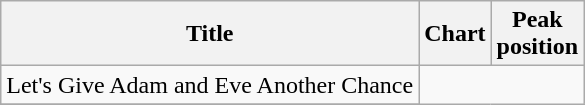<table class="wikitable">
<tr>
<th>Title</th>
<th>Chart</th>
<th>Peak<br>position</th>
</tr>
<tr>
<td rowspan="2">Let's Give Adam and Eve Another Chance<br></td>
</tr>
<tr>
</tr>
<tr>
</tr>
</table>
